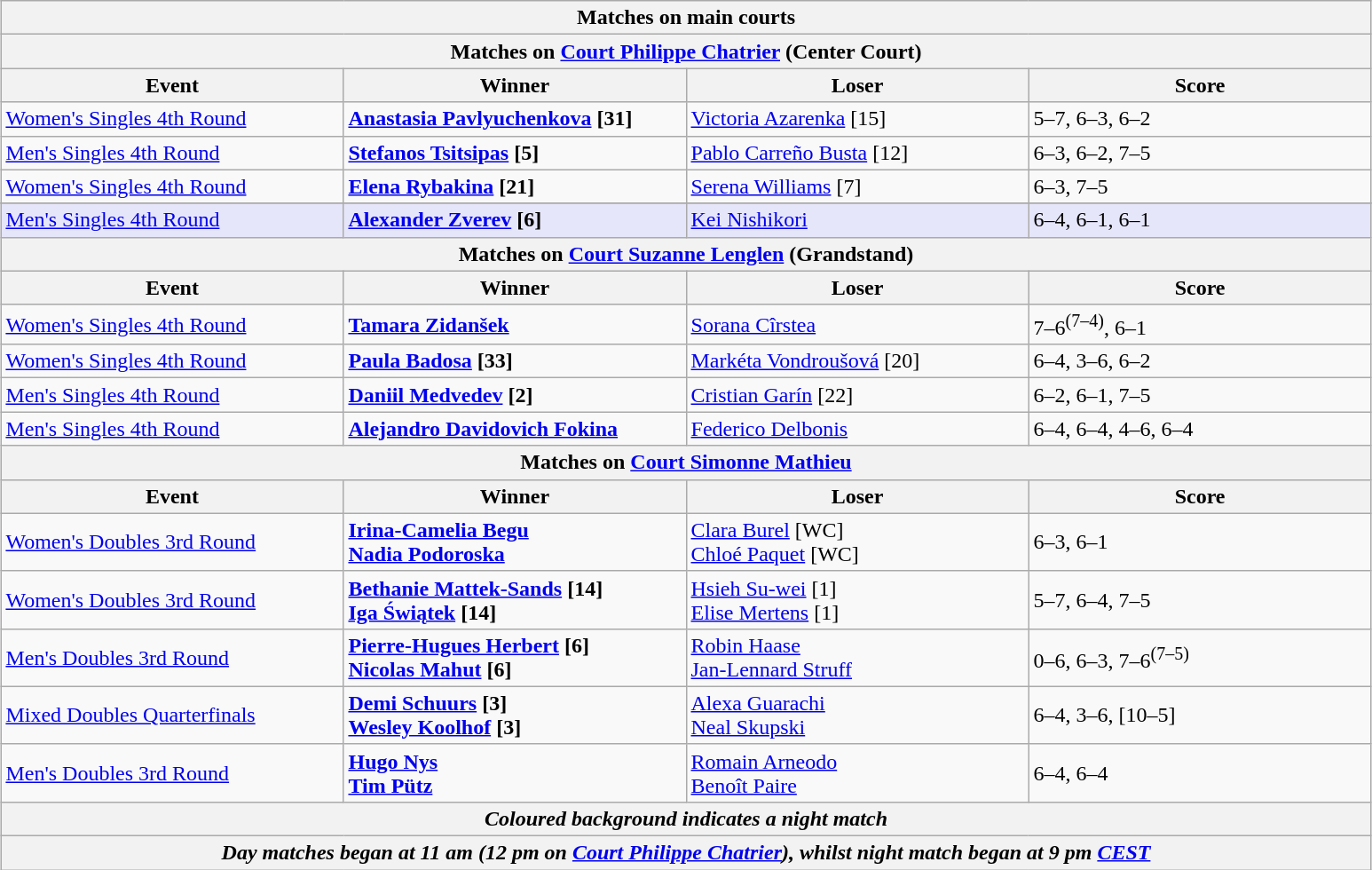<table class="wikitable" style="margin:auto;">
<tr>
<th colspan="4" style="white-space:nowrap">Matches on main courts</th>
</tr>
<tr>
<th colspan="4">Matches on <a href='#'>Court Philippe Chatrier</a> (Center Court)</th>
</tr>
<tr>
<th width="250">Event</th>
<th width="250">Winner</th>
<th width="250">Loser</th>
<th width="250">Score</th>
</tr>
<tr>
<td><a href='#'>Women's Singles 4th Round</a></td>
<td><strong> <a href='#'>Anastasia Pavlyuchenkova</a> [31]</strong></td>
<td> <a href='#'>Victoria Azarenka</a> [15]</td>
<td>5–7, 6–3, 6–2</td>
</tr>
<tr>
<td><a href='#'>Men's Singles 4th Round</a></td>
<td><strong> <a href='#'>Stefanos Tsitsipas</a> [5]</strong></td>
<td> <a href='#'>Pablo Carreño Busta</a> [12]</td>
<td>6–3, 6–2, 7–5</td>
</tr>
<tr>
<td><a href='#'>Women's Singles 4th Round</a></td>
<td><strong> <a href='#'>Elena Rybakina</a> [21]</strong></td>
<td> <a href='#'>Serena Williams</a> [7]</td>
<td>6–3, 7–5</td>
</tr>
<tr>
</tr>
<tr bgcolor="lavender">
<td><a href='#'>Men's Singles 4th Round</a></td>
<td><strong> <a href='#'>Alexander Zverev</a> [6]</strong></td>
<td> <a href='#'>Kei Nishikori</a></td>
<td>6–4, 6–1, 6–1</td>
</tr>
<tr>
<th colspan="4">Matches on <a href='#'>Court Suzanne Lenglen</a> (Grandstand)</th>
</tr>
<tr>
<th width="250">Event</th>
<th width="250">Winner</th>
<th width="250">Loser</th>
<th width="250">Score</th>
</tr>
<tr>
<td><a href='#'>Women's Singles 4th Round</a></td>
<td><strong> <a href='#'>Tamara Zidanšek</a></strong></td>
<td> <a href='#'>Sorana Cîrstea</a></td>
<td>7–6<sup>(7–4)</sup>, 6–1</td>
</tr>
<tr>
<td><a href='#'>Women's Singles 4th Round</a></td>
<td><strong> <a href='#'>Paula Badosa</a> [33]</strong></td>
<td> <a href='#'>Markéta Vondroušová</a> [20]</td>
<td>6–4, 3–6, 6–2</td>
</tr>
<tr>
<td><a href='#'>Men's Singles 4th Round</a></td>
<td><strong> <a href='#'>Daniil Medvedev</a> [2]</strong></td>
<td> <a href='#'>Cristian Garín</a> [22]</td>
<td>6–2, 6–1, 7–5</td>
</tr>
<tr>
<td><a href='#'>Men's Singles 4th Round</a></td>
<td><strong> <a href='#'>Alejandro Davidovich Fokina</a></strong></td>
<td> <a href='#'>Federico Delbonis</a></td>
<td>6–4, 6–4, 4–6, 6–4</td>
</tr>
<tr>
<th colspan="4">Matches on <a href='#'>Court Simonne Mathieu</a></th>
</tr>
<tr>
<th width="250">Event</th>
<th width="250">Winner</th>
<th width="250">Loser</th>
<th width="250">Score</th>
</tr>
<tr>
<td><a href='#'>Women's Doubles 3rd Round</a></td>
<td><strong> <a href='#'>Irina-Camelia Begu</a><br> <a href='#'>Nadia Podoroska</a></strong></td>
<td> <a href='#'>Clara Burel</a> [WC]<br> <a href='#'>Chloé Paquet</a> [WC]</td>
<td>6–3, 6–1</td>
</tr>
<tr>
<td><a href='#'>Women's Doubles 3rd Round</a></td>
<td><strong> <a href='#'>Bethanie Mattek-Sands</a> [14]<br> <a href='#'>Iga Świątek</a> [14]</strong></td>
<td> <a href='#'>Hsieh Su-wei</a> [1]<br> <a href='#'>Elise Mertens</a> [1]</td>
<td>5–7, 6–4, 7–5</td>
</tr>
<tr>
<td><a href='#'>Men's Doubles 3rd Round</a></td>
<td><strong> <a href='#'>Pierre-Hugues Herbert</a> [6]<br> <a href='#'>Nicolas Mahut</a> [6]</strong></td>
<td> <a href='#'>Robin Haase</a><br> <a href='#'>Jan-Lennard Struff</a></td>
<td>0–6, 6–3, 7–6<sup>(7–5)</sup></td>
</tr>
<tr>
<td><a href='#'>Mixed Doubles Quarterfinals</a></td>
<td><strong> <a href='#'>Demi Schuurs</a> [3]<br> <a href='#'>Wesley Koolhof</a> [3]</strong></td>
<td> <a href='#'>Alexa Guarachi</a><br> <a href='#'>Neal Skupski</a></td>
<td>6–4, 3–6, [10–5]</td>
</tr>
<tr>
<td><a href='#'>Men's Doubles 3rd Round</a></td>
<td><strong> <a href='#'>Hugo Nys</a><br> <a href='#'>Tim Pütz</a></strong></td>
<td> <a href='#'>Romain Arneodo</a><br> <a href='#'>Benoît Paire</a></td>
<td>6–4, 6–4</td>
</tr>
<tr>
<th colspan="4"><em>Coloured background indicates a night match</em></th>
</tr>
<tr>
<th colspan="4"><em>Day matches began at 11 am (12 pm on <a href='#'>Court Philippe Chatrier</a>), whilst night match began at 9 pm <a href='#'>CEST</a></em></th>
</tr>
</table>
